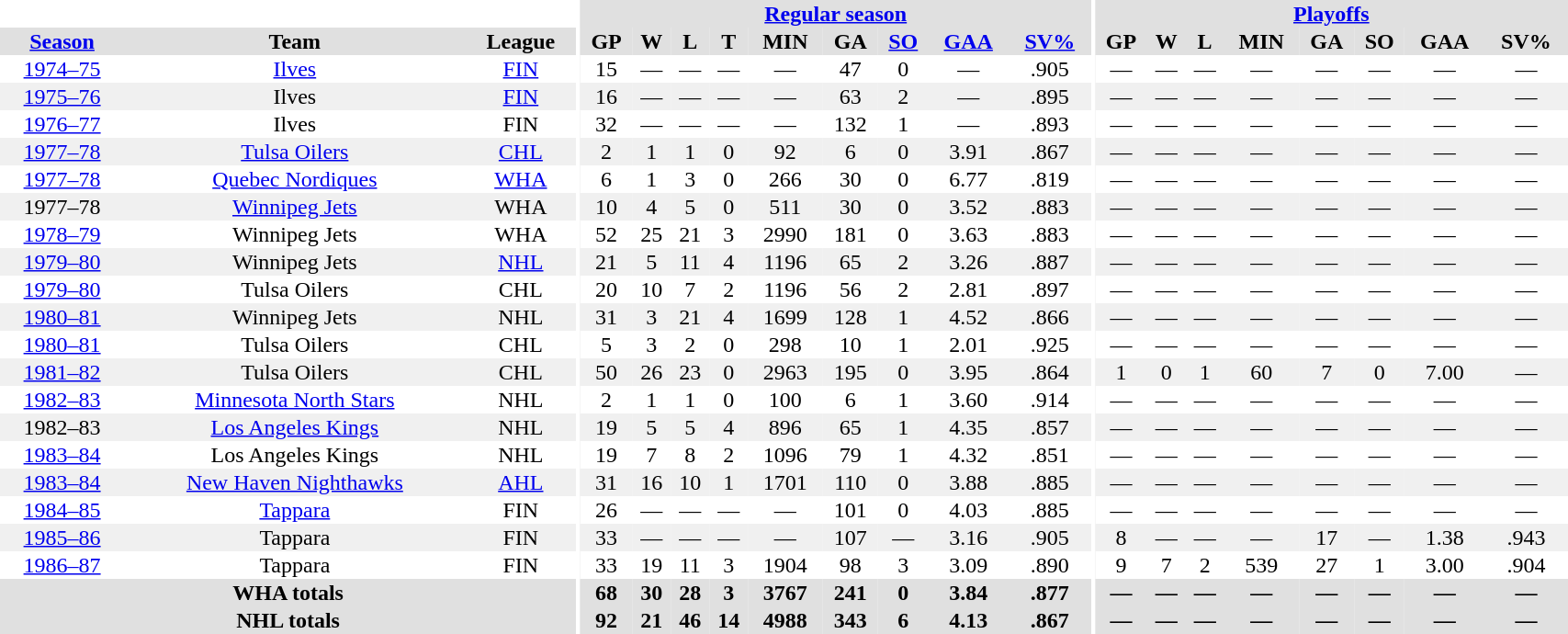<table border="0" cellpadding="1" cellspacing="0" style="width:90%; text-align:center;">
<tr bgcolor="#e0e0e0">
<th colspan="3" bgcolor="#ffffff"></th>
<th rowspan="99" bgcolor="#ffffff"></th>
<th colspan="9" bgcolor="#e0e0e0"><a href='#'>Regular season</a></th>
<th rowspan="99" bgcolor="#ffffff"></th>
<th colspan="8" bgcolor="#e0e0e0"><a href='#'>Playoffs</a></th>
</tr>
<tr bgcolor="#e0e0e0">
<th><a href='#'>Season</a></th>
<th>Team</th>
<th>League</th>
<th>GP</th>
<th>W</th>
<th>L</th>
<th>T</th>
<th>MIN</th>
<th>GA</th>
<th><a href='#'>SO</a></th>
<th><a href='#'>GAA</a></th>
<th><a href='#'>SV%</a></th>
<th>GP</th>
<th>W</th>
<th>L</th>
<th>MIN</th>
<th>GA</th>
<th>SO</th>
<th>GAA</th>
<th>SV%</th>
</tr>
<tr>
<td><a href='#'>1974–75</a></td>
<td><a href='#'>Ilves</a></td>
<td><a href='#'>FIN</a></td>
<td>15</td>
<td>—</td>
<td>—</td>
<td>—</td>
<td>—</td>
<td>47</td>
<td>0</td>
<td>—</td>
<td>.905</td>
<td>—</td>
<td>—</td>
<td>—</td>
<td>—</td>
<td>—</td>
<td>—</td>
<td>—</td>
<td>—</td>
</tr>
<tr bgcolor="#f0f0f0">
<td><a href='#'>1975–76</a></td>
<td>Ilves</td>
<td><a href='#'>FIN</a></td>
<td>16</td>
<td>—</td>
<td>—</td>
<td>—</td>
<td>—</td>
<td>63</td>
<td>2</td>
<td>—</td>
<td>.895</td>
<td>—</td>
<td>—</td>
<td>—</td>
<td>—</td>
<td>—</td>
<td>—</td>
<td>—</td>
<td>—</td>
</tr>
<tr>
<td><a href='#'>1976–77</a></td>
<td>Ilves</td>
<td>FIN</td>
<td>32</td>
<td>—</td>
<td>—</td>
<td>—</td>
<td>—</td>
<td>132</td>
<td>1</td>
<td>—</td>
<td>.893</td>
<td>—</td>
<td>—</td>
<td>—</td>
<td>—</td>
<td>—</td>
<td>—</td>
<td>—</td>
<td>—</td>
</tr>
<tr bgcolor="#f0f0f0">
<td><a href='#'>1977–78</a></td>
<td><a href='#'>Tulsa Oilers</a></td>
<td><a href='#'>CHL</a></td>
<td>2</td>
<td>1</td>
<td>1</td>
<td>0</td>
<td>92</td>
<td>6</td>
<td>0</td>
<td>3.91</td>
<td>.867</td>
<td>—</td>
<td>—</td>
<td>—</td>
<td>—</td>
<td>—</td>
<td>—</td>
<td>—</td>
<td>—</td>
</tr>
<tr>
<td><a href='#'>1977–78</a></td>
<td><a href='#'>Quebec Nordiques</a></td>
<td><a href='#'>WHA</a></td>
<td>6</td>
<td>1</td>
<td>3</td>
<td>0</td>
<td>266</td>
<td>30</td>
<td>0</td>
<td>6.77</td>
<td>.819</td>
<td>—</td>
<td>—</td>
<td>—</td>
<td>—</td>
<td>—</td>
<td>—</td>
<td>—</td>
<td>—</td>
</tr>
<tr bgcolor="#f0f0f0">
<td>1977–78</td>
<td><a href='#'>Winnipeg Jets</a></td>
<td>WHA</td>
<td>10</td>
<td>4</td>
<td>5</td>
<td>0</td>
<td>511</td>
<td>30</td>
<td>0</td>
<td>3.52</td>
<td>.883</td>
<td>—</td>
<td>—</td>
<td>—</td>
<td>—</td>
<td>—</td>
<td>—</td>
<td>—</td>
<td>—</td>
</tr>
<tr>
<td><a href='#'>1978–79</a></td>
<td>Winnipeg Jets</td>
<td>WHA</td>
<td>52</td>
<td>25</td>
<td>21</td>
<td>3</td>
<td>2990</td>
<td>181</td>
<td>0</td>
<td>3.63</td>
<td>.883</td>
<td>—</td>
<td>—</td>
<td>—</td>
<td>—</td>
<td>—</td>
<td>—</td>
<td>—</td>
<td>—</td>
</tr>
<tr bgcolor="#f0f0f0">
<td><a href='#'>1979–80</a></td>
<td>Winnipeg Jets</td>
<td><a href='#'>NHL</a></td>
<td>21</td>
<td>5</td>
<td>11</td>
<td>4</td>
<td>1196</td>
<td>65</td>
<td>2</td>
<td>3.26</td>
<td>.887</td>
<td>—</td>
<td>—</td>
<td>—</td>
<td>—</td>
<td>—</td>
<td>—</td>
<td>—</td>
<td>—</td>
</tr>
<tr>
<td><a href='#'>1979–80</a></td>
<td>Tulsa Oilers</td>
<td>CHL</td>
<td>20</td>
<td>10</td>
<td>7</td>
<td>2</td>
<td>1196</td>
<td>56</td>
<td>2</td>
<td>2.81</td>
<td>.897</td>
<td>—</td>
<td>—</td>
<td>—</td>
<td>—</td>
<td>—</td>
<td>—</td>
<td>—</td>
<td>—</td>
</tr>
<tr bgcolor="#f0f0f0">
<td><a href='#'>1980–81</a></td>
<td>Winnipeg Jets</td>
<td>NHL</td>
<td>31</td>
<td>3</td>
<td>21</td>
<td>4</td>
<td>1699</td>
<td>128</td>
<td>1</td>
<td>4.52</td>
<td>.866</td>
<td>—</td>
<td>—</td>
<td>—</td>
<td>—</td>
<td>—</td>
<td>—</td>
<td>—</td>
<td>—</td>
</tr>
<tr>
<td><a href='#'>1980–81</a></td>
<td>Tulsa Oilers</td>
<td>CHL</td>
<td>5</td>
<td>3</td>
<td>2</td>
<td>0</td>
<td>298</td>
<td>10</td>
<td>1</td>
<td>2.01</td>
<td>.925</td>
<td>—</td>
<td>—</td>
<td>—</td>
<td>—</td>
<td>—</td>
<td>—</td>
<td>—</td>
<td>—</td>
</tr>
<tr bgcolor="#f0f0f0">
<td><a href='#'>1981–82</a></td>
<td>Tulsa Oilers</td>
<td>CHL</td>
<td>50</td>
<td>26</td>
<td>23</td>
<td>0</td>
<td>2963</td>
<td>195</td>
<td>0</td>
<td>3.95</td>
<td>.864</td>
<td>1</td>
<td>0</td>
<td>1</td>
<td>60</td>
<td>7</td>
<td>0</td>
<td>7.00</td>
<td>—</td>
</tr>
<tr>
<td><a href='#'>1982–83</a></td>
<td><a href='#'>Minnesota North Stars</a></td>
<td>NHL</td>
<td>2</td>
<td>1</td>
<td>1</td>
<td>0</td>
<td>100</td>
<td>6</td>
<td>1</td>
<td>3.60</td>
<td>.914</td>
<td>—</td>
<td>—</td>
<td>—</td>
<td>—</td>
<td>—</td>
<td>—</td>
<td>—</td>
<td>—</td>
</tr>
<tr bgcolor="#f0f0f0">
<td>1982–83</td>
<td><a href='#'>Los Angeles Kings</a></td>
<td>NHL</td>
<td>19</td>
<td>5</td>
<td>5</td>
<td>4</td>
<td>896</td>
<td>65</td>
<td>1</td>
<td>4.35</td>
<td>.857</td>
<td>—</td>
<td>—</td>
<td>—</td>
<td>—</td>
<td>—</td>
<td>—</td>
<td>—</td>
<td>—</td>
</tr>
<tr>
<td><a href='#'>1983–84</a></td>
<td>Los Angeles Kings</td>
<td>NHL</td>
<td>19</td>
<td>7</td>
<td>8</td>
<td>2</td>
<td>1096</td>
<td>79</td>
<td>1</td>
<td>4.32</td>
<td>.851</td>
<td>—</td>
<td>—</td>
<td>—</td>
<td>—</td>
<td>—</td>
<td>—</td>
<td>—</td>
<td>—</td>
</tr>
<tr bgcolor="#f0f0f0">
<td><a href='#'>1983–84</a></td>
<td><a href='#'>New Haven Nighthawks</a></td>
<td><a href='#'>AHL</a></td>
<td>31</td>
<td>16</td>
<td>10</td>
<td>1</td>
<td>1701</td>
<td>110</td>
<td>0</td>
<td>3.88</td>
<td>.885</td>
<td>—</td>
<td>—</td>
<td>—</td>
<td>—</td>
<td>—</td>
<td>—</td>
<td>—</td>
<td>—</td>
</tr>
<tr>
<td><a href='#'>1984–85</a></td>
<td><a href='#'>Tappara</a></td>
<td>FIN</td>
<td>26</td>
<td>—</td>
<td>—</td>
<td>—</td>
<td>—</td>
<td>101</td>
<td>0</td>
<td>4.03</td>
<td>.885</td>
<td>—</td>
<td>—</td>
<td>—</td>
<td>—</td>
<td>—</td>
<td>—</td>
<td>—</td>
<td>—</td>
</tr>
<tr bgcolor="#f0f0f0">
<td><a href='#'>1985–86</a></td>
<td>Tappara</td>
<td>FIN</td>
<td>33</td>
<td>—</td>
<td>—</td>
<td>—</td>
<td>—</td>
<td>107</td>
<td>—</td>
<td>3.16</td>
<td>.905</td>
<td>8</td>
<td>—</td>
<td>—</td>
<td>—</td>
<td>17</td>
<td>—</td>
<td>1.38</td>
<td>.943</td>
</tr>
<tr>
<td><a href='#'>1986–87</a></td>
<td>Tappara</td>
<td>FIN</td>
<td>33</td>
<td>19</td>
<td>11</td>
<td>3</td>
<td>1904</td>
<td>98</td>
<td>3</td>
<td>3.09</td>
<td>.890</td>
<td>9</td>
<td>7</td>
<td>2</td>
<td>539</td>
<td>27</td>
<td>1</td>
<td>3.00</td>
<td>.904</td>
</tr>
<tr bgcolor="#e0e0e0">
<th colspan=3>WHA totals</th>
<th>68</th>
<th>30</th>
<th>28</th>
<th>3</th>
<th>3767</th>
<th>241</th>
<th>0</th>
<th>3.84</th>
<th>.877</th>
<th>—</th>
<th>—</th>
<th>—</th>
<th>—</th>
<th>—</th>
<th>—</th>
<th>—</th>
<th>—</th>
</tr>
<tr bgcolor="#e0e0e0">
<th colspan=3>NHL totals</th>
<th>92</th>
<th>21</th>
<th>46</th>
<th>14</th>
<th>4988</th>
<th>343</th>
<th>6</th>
<th>4.13</th>
<th>.867</th>
<th>—</th>
<th>—</th>
<th>—</th>
<th>—</th>
<th>—</th>
<th>—</th>
<th>—</th>
<th>—</th>
</tr>
</table>
